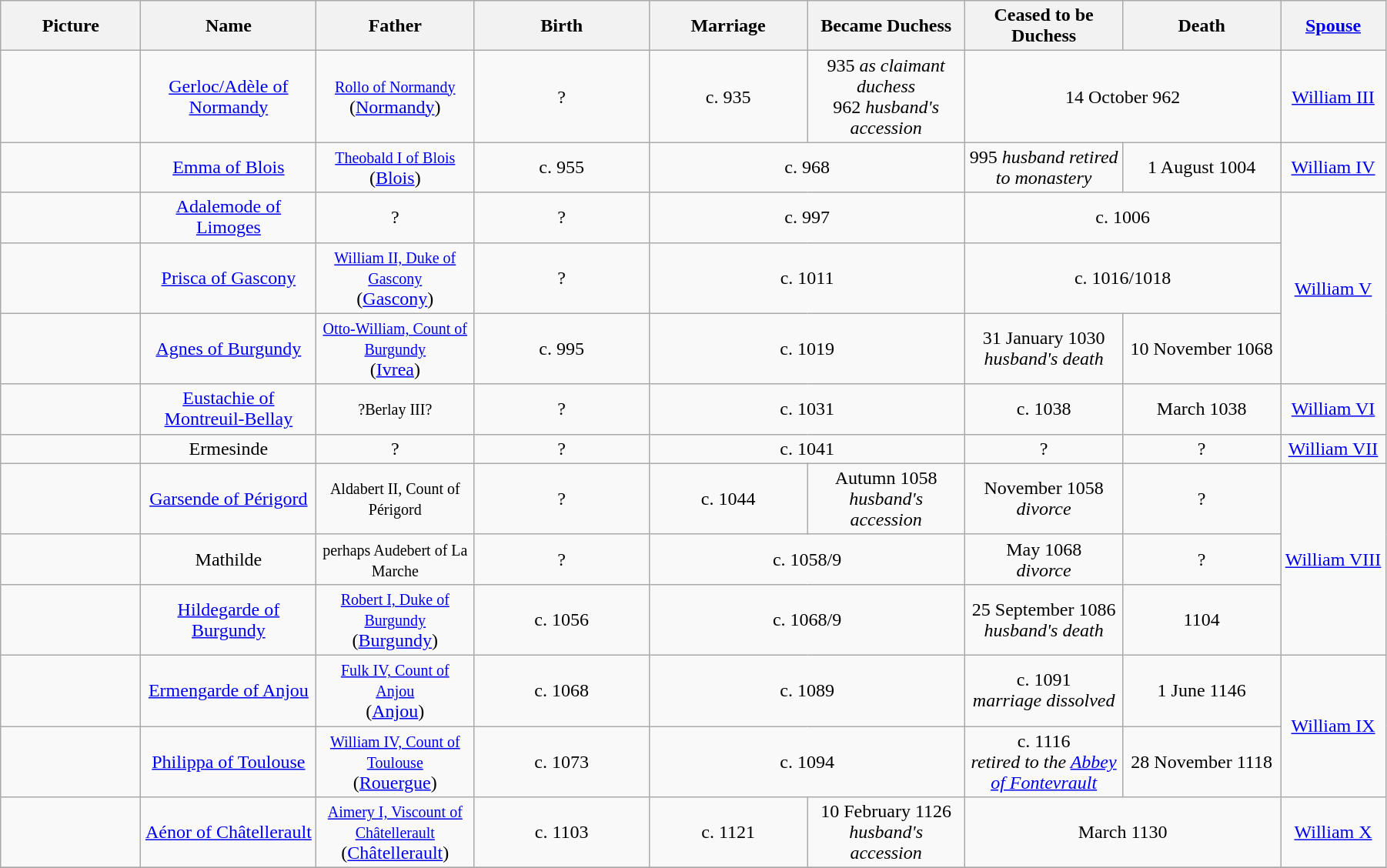<table width=95% class="wikitable">
<tr>
<th width = "8%">Picture</th>
<th width = "10%">Name</th>
<th width = "9%">Father</th>
<th width = "10%">Birth</th>
<th width = "9%">Marriage</th>
<th width = "9%">Became Duchess</th>
<th width = "9%">Ceased to be Duchess</th>
<th width = "9%">Death</th>
<th width = "6%"><a href='#'>Spouse</a></th>
</tr>
<tr>
<td align="center"></td>
<td align="center"><a href='#'>Gerloc/Adèle of Normandy</a></td>
<td align="center"><small><a href='#'>Rollo of Normandy</a></small><br>(<a href='#'>Normandy</a>)</td>
<td align="center">?</td>
<td align="center">c. 935</td>
<td align="center">935 <em>as claimant duchess</em><br>962 <em>husband's accession</em></td>
<td align="center" colspan="2">14 October 962</td>
<td align="center"><a href='#'>William III</a></td>
</tr>
<tr>
<td align="center"></td>
<td align="center"><a href='#'>Emma of Blois</a></td>
<td align="center"><small><a href='#'>Theobald I of Blois</a></small><br>(<a href='#'>Blois</a>)</td>
<td align="center">c. 955</td>
<td align="center" colspan="2">c. 968</td>
<td align="center">995 <em>husband retired to monastery</em></td>
<td align="center">1 August 1004</td>
<td align="center"><a href='#'>William IV</a></td>
</tr>
<tr>
<td align="center"></td>
<td align="center"><a href='#'>Adalemode of Limoges</a></td>
<td align="center">?</td>
<td align="center">?</td>
<td align="center" colspan="2">c. 997</td>
<td align="center" colspan="2">c. 1006</td>
<td align="center" rowspan="3"><a href='#'>William V</a></td>
</tr>
<tr>
<td align="center"></td>
<td align="center"><a href='#'>Prisca of Gascony</a></td>
<td align="center"><small><a href='#'>William II, Duke of Gascony</a></small><br>(<a href='#'>Gascony</a>)</td>
<td align="center">?</td>
<td align="center" colspan="2">c. 1011</td>
<td align="center" colspan="2">c. 1016/1018</td>
</tr>
<tr>
<td align="center"></td>
<td align="center"><a href='#'>Agnes of Burgundy</a></td>
<td align="center"><small><a href='#'>Otto-William, Count of Burgundy</a></small><br>(<a href='#'>Ivrea</a>)</td>
<td align="center">c. 995</td>
<td align="center" colspan="2">c. 1019</td>
<td align="center">31 January 1030<br> <em>husband's death</em></td>
<td align="center">10 November 1068</td>
</tr>
<tr>
<td align="center"></td>
<td align="center"><a href='#'>Eustachie of Montreuil-Bellay</a></td>
<td align="center"><small>?Berlay III?</small></td>
<td align="center">?</td>
<td align="center" colspan="2">c. 1031</td>
<td align="center">c. 1038</td>
<td align="center">March 1038</td>
<td align="center"><a href='#'>William VI</a></td>
</tr>
<tr>
<td align="center"></td>
<td align="center">Ermesinde</td>
<td align="center">?</td>
<td align="center">?</td>
<td align="center" colspan="2">c. 1041</td>
<td align="center">?</td>
<td align="center">?</td>
<td align="center"><a href='#'>William VII</a></td>
</tr>
<tr>
<td align="center"></td>
<td align="center"><a href='#'>Garsende of Périgord</a></td>
<td align="center"><small>Aldabert II, Count of Périgord</small></td>
<td align="center">?</td>
<td align="center">c. 1044</td>
<td align="center">Autumn 1058<br><em>husband's accession</em></td>
<td align="center">November 1058<br><em>divorce</em></td>
<td align="center">?</td>
<td align="center" rowspan="3"><a href='#'>William VIII</a></td>
</tr>
<tr>
<td align="center"></td>
<td align="center">Mathilde</td>
<td align="center"><small>perhaps Audebert of La Marche</small></td>
<td align="center">?</td>
<td align="center" colspan="2">c. 1058/9</td>
<td align="center">May 1068<br><em>divorce</em></td>
<td align="center">?</td>
</tr>
<tr>
<td align="center"></td>
<td align="center"><a href='#'>Hildegarde of Burgundy</a></td>
<td align="center"><small><a href='#'>Robert I, Duke of Burgundy</a></small><br>(<a href='#'>Burgundy</a>)</td>
<td align="center">c. 1056</td>
<td align="center" colspan="2">c. 1068/9</td>
<td align="center">25 September 1086<br><em>husband's death</em></td>
<td align="center">1104</td>
</tr>
<tr>
<td align="center"></td>
<td align="center"><a href='#'>Ermengarde of Anjou</a></td>
<td align="center"><small><a href='#'>Fulk IV, Count of Anjou</a></small><br>(<a href='#'>Anjou</a>)</td>
<td align="center">c. 1068</td>
<td align="center" colspan="2">c. 1089</td>
<td align="center">c. 1091<br><em>marriage dissolved</em></td>
<td align="center">1 June 1146</td>
<td align="center" rowspan="2"><a href='#'>William IX</a></td>
</tr>
<tr>
<td align="center"></td>
<td align="center"><a href='#'>Philippa of Toulouse</a></td>
<td align="center"><small> <a href='#'>William IV, Count of Toulouse</a></small><br> (<a href='#'>Rouergue</a>)</td>
<td align=center>c. 1073</td>
<td align="center" colspan="2">c. 1094</td>
<td align="center">c. 1116<br><em>retired to the <a href='#'>Abbey of Fontevrault</a></em></td>
<td align="center">28 November 1118</td>
</tr>
<tr>
<td align="center"></td>
<td align="center"><a href='#'>Aénor of Châtellerault</a></td>
<td align="center"><small><a href='#'>Aimery I, Viscount of Châtellerault</a></small> (<a href='#'>Châtellerault</a>)</td>
<td align="center">c. 1103</td>
<td align="center">c. 1121</td>
<td align="center">10 February 1126<br><em>husband's accession</em></td>
<td align="center" colspan="2">March 1130</td>
<td align="center"><a href='#'>William X</a></td>
</tr>
<tr>
</tr>
</table>
